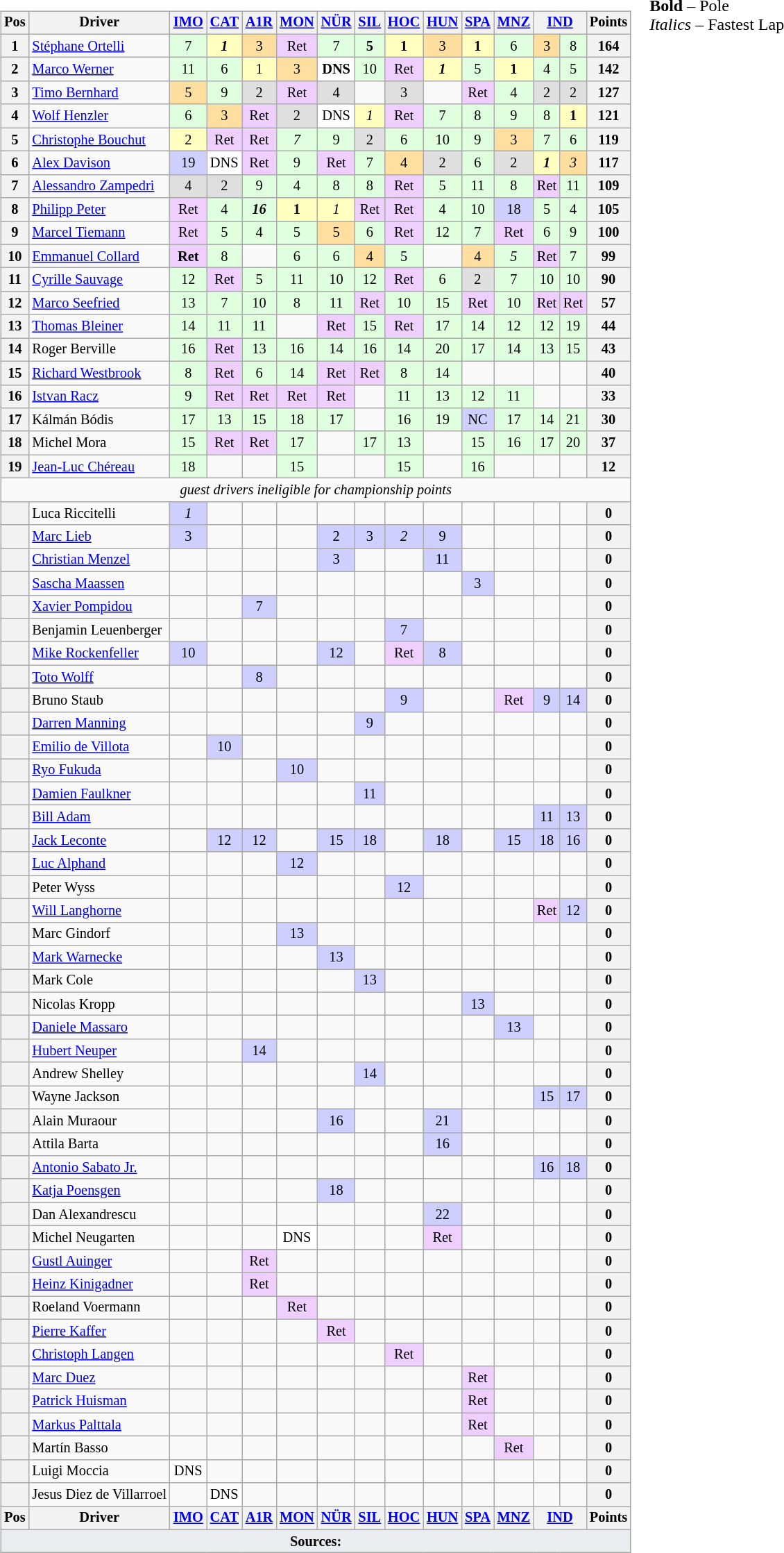<table>
<tr>
<td><br><table class="wikitable" style="font-size: 85%; text-align:center">
<tr valign="top">
<th valign="middle">Pos</th>
<th valign="middle">Driver</th>
<th><a href='#'>IMO</a><br></th>
<th><a href='#'>CAT</a><br></th>
<th><a href='#'>A1R</a><br></th>
<th><a href='#'>MON</a><br></th>
<th><a href='#'>NÜR</a><br></th>
<th><a href='#'>SIL</a><br></th>
<th><a href='#'>HOC</a><br></th>
<th><a href='#'>HUN</a><br></th>
<th><a href='#'>SPA</a><br></th>
<th><a href='#'>MNZ</a><br></th>
<th colspan=2><a href='#'>IND</a><br></th>
<th valign="middle">Points</th>
</tr>
<tr>
<th>1</th>
<td valign="bottom" align="left"> <a href='#'>Stéphane Ortelli</a></td>
<td style="background:#DFFFDF;">7</td>
<td style="background:#FFFFBF;"><strong><em>1</em></strong></td>
<td style="background:#FFDF9F;">3</td>
<td style="background:#EFCFFF;">Ret</td>
<td style="background:#DFFFDF;">7</td>
<td style="background:#DFFFDF;"><strong>5</strong></td>
<td style="background:#FFFFBF;"><strong>1</strong></td>
<td style="background:#FFDF9F;">3</td>
<td style="background:#FFFFBF;"><strong>1</strong></td>
<td style="background:#DFFFDF;">6</td>
<td style="background:#FFDF9F;">3</td>
<td style="background:#DFFFDF;">8</td>
<th>164</th>
</tr>
<tr>
<th>2</th>
<td valign="bottom" align="left"> <a href='#'>Marco Werner</a></td>
<td style="background:#DFFFDF;">11</td>
<td style="background:#DFFFDF;">6</td>
<td style="background:#FFFFBF;">1</td>
<td style="background:#FFDF9F;">3</td>
<td style="background:#FFFFFF;"><strong>DNS</strong></td>
<td style="background:#DFFFDF;">10</td>
<td style="background:#EFCFFF;">Ret</td>
<td style="background:#FFFFBF;"><strong><em>1</em></strong></td>
<td style="background:#DFFFDF;">5</td>
<td style="background:#FFFFBF;"><strong>1</strong></td>
<td style="background:#DFFFDF;">4</td>
<td style="background:#DFFFDF;">5</td>
<th>142</th>
</tr>
<tr>
<th>3</th>
<td valign="bottom" align="left"> <a href='#'>Timo Bernhard</a></td>
<td style="background:#FFDF9F;">5</td>
<td style="background:#DFFFDF;">9</td>
<td style="background:#DFDFDF;">2</td>
<td style="background:#EFCFFF;">Ret</td>
<td style="background:#DFDFDF;">4</td>
<td></td>
<td style="background:#DFDFDF;">3</td>
<td></td>
<td style="background:#EFCFFF;">Ret</td>
<td style="background:#DFFFDF;">4</td>
<td style="background:#DFDFDF;">2</td>
<td style="background:#DFDFDF;">2</td>
<th>127</th>
</tr>
<tr>
<th>4</th>
<td valign="bottom" align="left"> <a href='#'>Wolf Henzler</a></td>
<td style="background:#DFFFDF;">6</td>
<td style="background:#FFDF9F;">3</td>
<td style="background:#EFCFFF;">Ret</td>
<td style="background:#DFDFDF;">2</td>
<td style="background:#FFFFFF;">DNS</td>
<td style="background:#FFFFBF;"><em>1</em></td>
<td style="background:#EFCFFF;">Ret</td>
<td style="background:#DFFFDF;">7</td>
<td style="background:#DFFFDF;">8</td>
<td style="background:#DFFFDF;">9</td>
<td style="background:#DFFFDF;">8</td>
<td style="background:#FFFFBF;"><strong>1</strong></td>
<th>121</th>
</tr>
<tr>
<th>5</th>
<td valign="bottom" align="left"> <a href='#'>Christophe Bouchut</a></td>
<td style="background:#FFFFBF;">2</td>
<td style="background:#EFCFFF;">Ret</td>
<td style="background:#EFCFFF;">Ret</td>
<td style="background:#DFFFDF;"><em>7</em></td>
<td style="background:#DFFFDF;">9</td>
<td style="background:#DFDFDF;">2</td>
<td style="background:#DFFFDF;">6</td>
<td style="background:#DFFFDF;">10</td>
<td style="background:#DFFFDF;">9</td>
<td style="background:#FFDF9F;">3</td>
<td style="background:#DFFFDF;">7</td>
<td style="background:#DFFFDF;">6</td>
<th>119</th>
</tr>
<tr>
<th>6</th>
<td valign="bottom" align="left"> <a href='#'>Alex Davison</a></td>
<td style="background:#CFCFFF;">19</td>
<td style="background:#FFFFFF;">DNS</td>
<td style="background:#EFCFFF;">Ret</td>
<td style="background:#DFFFDF;">9</td>
<td style="background:#EFCFFF;">Ret</td>
<td style="background:#DFFFDF;">7</td>
<td style="background:#FFDF9F;">4</td>
<td style="background:#DFDFDF;">2</td>
<td style="background:#DFFFDF;">6</td>
<td style="background:#DFDFDF;">2</td>
<td style="background:#FFFFBF;"><strong><em>1</em></strong></td>
<td style="background:#FFDF9F;"><em>3</em></td>
<th>117</th>
</tr>
<tr>
<th>7</th>
<td valign="bottom" align="left"> <a href='#'>Alessandro Zampedri</a></td>
<td style="background:#DFDFDF;">4</td>
<td style="background:#DFDFDF;">2</td>
<td style="background:#DFFFDF;">9</td>
<td style="background:#DFFFDF;">4</td>
<td style="background:#DFFFDF;">8</td>
<td style="background:#DFFFDF;">8</td>
<td style="background:#EFCFFF;">Ret</td>
<td style="background:#DFFFDF;">5</td>
<td style="background:#DFFFDF;">11</td>
<td style="background:#DFFFDF;">8</td>
<td style="background:#EFCFFF;">Ret</td>
<td style="background:#DFFFDF;">11</td>
<th>109</th>
</tr>
<tr>
<th>8</th>
<td valign="bottom" align="left"> <a href='#'>Philipp Peter</a></td>
<td style="background:#EFCFFF;">Ret</td>
<td style="background:#DFFFDF;">4</td>
<td style="background:#DFFFDF;"><strong><em>16</em></strong></td>
<td style="background:#FFFFBF;"><strong>1</strong></td>
<td style="background:#FFFFBF;"><em>1</em></td>
<td style="background:#EFCFFF;">Ret</td>
<td style="background:#EFCFFF;">Ret</td>
<td style="background:#DFFFDF;">4</td>
<td style="background:#DFFFDF;">10</td>
<td style="background:#CFCFFF;">18</td>
<td style="background:#DFFFDF;">5</td>
<td style="background:#DFFFDF;">4</td>
<th>105</th>
</tr>
<tr>
<th>9</th>
<td valign="bottom" align="left"> <a href='#'>Marcel Tiemann</a></td>
<td style="background:#EFCFFF;">Ret</td>
<td style="background:#DFFFDF;">5</td>
<td style="background:#DFFFDF;">4</td>
<td style="background:#DFFFDF;">5</td>
<td style="background:#FFDF9F;">5</td>
<td style="background:#DFFFDF;">6</td>
<td style="background:#EFCFFF;">Ret</td>
<td style="background:#DFFFDF;">12</td>
<td style="background:#DFFFDF;">7</td>
<td style="background:#EFCFFF;">Ret</td>
<td style="background:#DFFFDF;">6</td>
<td style="background:#DFFFDF;">9</td>
<th>100</th>
</tr>
<tr>
<th>10</th>
<td valign="bottom" align="left"> <a href='#'>Emmanuel Collard</a></td>
<td style="background:#EFCFFF;"><strong>Ret</strong></td>
<td style="background:#DFFFDF;">8</td>
<td></td>
<td style="background:#DFFFDF;">6</td>
<td style="background:#DFFFDF;">6</td>
<td style="background:#FFDF9F;">4</td>
<td style="background:#DFFFDF;">5</td>
<td></td>
<td style="background:#FFDF9F;">4</td>
<td style="background:#DFFFDF;"><em>5</em></td>
<td style="background:#EFCFFF;">Ret</td>
<td style="background:#DFFFDF;">7</td>
<th>99</th>
</tr>
<tr>
<th>11</th>
<td valign="bottom" align="left"> <a href='#'>Cyrille Sauvage</a></td>
<td style="background:#DFFFDF;">12</td>
<td style="background:#EFCFFF;">Ret</td>
<td style="background:#DFFFDF;">5</td>
<td style="background:#DFFFDF;">11</td>
<td style="background:#DFFFDF;">10</td>
<td style="background:#DFFFDF;">12</td>
<td style="background:#EFCFFF;">Ret</td>
<td style="background:#DFFFDF;">6</td>
<td style="background:#DFDFDF;">2</td>
<td style="background:#DFFFDF;">7</td>
<td style="background:#DFFFDF;">10</td>
<td style="background:#DFFFDF;">10</td>
<th>90</th>
</tr>
<tr>
<th>12</th>
<td valign="bottom" align="left"> <a href='#'>Marco Seefried</a></td>
<td style="background:#DFFFDF;">13</td>
<td style="background:#DFFFDF;">7</td>
<td style="background:#DFFFDF;">10</td>
<td style="background:#DFFFDF;">8</td>
<td style="background:#DFFFDF;">11</td>
<td style="background:#EFCFFF;">Ret</td>
<td style="background:#DFFFDF;">10</td>
<td style="background:#DFFFDF;">15</td>
<td style="background:#EFCFFF;">Ret</td>
<td style="background:#DFFFDF;">10</td>
<td style="background:#EFCFFF;">Ret</td>
<td style="background:#EFCFFF;">Ret</td>
<th>57</th>
</tr>
<tr>
<th>13</th>
<td valign="bottom" align="left"> <a href='#'>Thomas Bleiner</a></td>
<td style="background:#DFFFDF;">14</td>
<td style="background:#DFFFDF;">11</td>
<td style="background:#DFFFDF;">11</td>
<td></td>
<td style="background:#EFCFFF;">Ret</td>
<td style="background:#DFFFDF;">15</td>
<td style="background:#EFCFFF;">Ret</td>
<td style="background:#DFFFDF;">17</td>
<td style="background:#DFFFDF;">14</td>
<td style="background:#DFFFDF;">12</td>
<td style="background:#DFFFDF;">12</td>
<td style="background:#DFFFDF;">19</td>
<th>44</th>
</tr>
<tr>
<th>14</th>
<td valign="bottom" align="left"> Roger Berville</td>
<td style="background:#DFFFDF;">16</td>
<td style="background:#EFCFFF;">Ret</td>
<td style="background:#DFFFDF;">13</td>
<td style="background:#DFFFDF;">16</td>
<td style="background:#DFFFDF;">14</td>
<td style="background:#DFFFDF;">16</td>
<td style="background:#DFFFDF;">14</td>
<td style="background:#DFFFDF;">20</td>
<td style="background:#DFFFDF;">17</td>
<td style="background:#DFFFDF;">14</td>
<td style="background:#DFFFDF;">13</td>
<td style="background:#DFFFDF;">15</td>
<th>43</th>
</tr>
<tr>
<th>15</th>
<td valign="bottom" align="left"> <a href='#'>Richard Westbrook</a></td>
<td style="background:#DFFFDF;">8</td>
<td style="background:#EFCFFF;">Ret</td>
<td style="background:#DFFFDF;">6</td>
<td style="background:#DFFFDF;">14</td>
<td style="background:#EFCFFF;">Ret</td>
<td style="background:#EFCFFF;">Ret</td>
<td style="background:#DFFFDF;">8</td>
<td style="background:#DFFFDF;">14</td>
<td></td>
<td></td>
<td></td>
<td></td>
<th>40</th>
</tr>
<tr>
<th>16</th>
<td valign="bottom" align="left"> <a href='#'>Istvan Racz</a></td>
<td style="background:#DFFFDF;">9</td>
<td style="background:#EFCFFF;">Ret</td>
<td style="background:#EFCFFF;">Ret</td>
<td style="background:#EFCFFF;">Ret</td>
<td style="background:#EFCFFF;">Ret</td>
<td></td>
<td style="background:#DFFFDF;">11</td>
<td style="background:#DFFFDF;">13</td>
<td style="background:#DFFFDF;">12</td>
<td style="background:#DFFFDF;">11</td>
<td></td>
<td></td>
<th>33</th>
</tr>
<tr>
<th>17</th>
<td valign="bottom" align="left"> Kálmán Bódis</td>
<td style="background:#DFFFDF;">17</td>
<td style="background:#DFFFDF;">13</td>
<td style="background:#DFFFDF;">15</td>
<td style="background:#DFFFDF;">18</td>
<td style="background:#DFFFDF;">17</td>
<td></td>
<td style="background:#DFFFDF;">16</td>
<td style="background:#DFFFDF;">19</td>
<td style="background:#CFCFFF;">NC</td>
<td style="background:#DFFFDF;">17</td>
<td style="background:#DFFFDF;">14</td>
<td style="background:#DFFFDF;">21</td>
<th>30</th>
</tr>
<tr>
<th>18</th>
<td valign="bottom" align="left"> Michel Mora</td>
<td style="background:#DFFFDF;">15</td>
<td style="background:#EFCFFF;">Ret</td>
<td style="background:#EFCFFF;">Ret</td>
<td style="background:#DFFFDF;">17</td>
<td></td>
<td style="background:#DFFFDF;">17</td>
<td style="background:#DFFFDF;">13</td>
<td></td>
<td style="background:#DFFFDF;">15</td>
<td style="background:#DFFFDF;">16</td>
<td style="background:#DFFFDF;">17</td>
<td style="background:#DFFFDF;">20</td>
<th>37</th>
</tr>
<tr>
<th>19</th>
<td valign="bottom" align="left"> <a href='#'>Jean-Luc Chéreau</a></td>
<td style="background:#DFFFDF;">18</td>
<td></td>
<td></td>
<td style="background:#DFFFDF;">15</td>
<td></td>
<td></td>
<td style="background:#DFFFDF;">15</td>
<td></td>
<td style="background:#DFFFDF;">16</td>
<td></td>
<td></td>
<td></td>
<th>12</th>
</tr>
<tr>
<td colspan=16 align=center><em>guest drivers ineligible for championship points</em></td>
</tr>
<tr>
<th></th>
<td valign="bottom" align="left"> Luca Riccitelli</td>
<td style="background:#CFCFFF;"><em>1</em></td>
<td></td>
<td></td>
<td></td>
<td></td>
<td></td>
<td></td>
<td></td>
<td></td>
<td></td>
<td></td>
<td></td>
<th>0</th>
</tr>
<tr>
<th></th>
<td valign="bottom" align="left"> <a href='#'>Marc Lieb</a></td>
<td style="background:#CFCFFF;">3</td>
<td></td>
<td></td>
<td></td>
<td style="background:#CFCFFF;">2</td>
<td style="background:#CFCFFF;">3</td>
<td style="background:#CFCFFF;"><em>2</em></td>
<td style="background:#CFCFFF;">9</td>
<td></td>
<td></td>
<td></td>
<td></td>
<th>0</th>
</tr>
<tr>
<th></th>
<td valign="bottom" align="left"> <a href='#'>Christian Menzel</a></td>
<td></td>
<td></td>
<td></td>
<td></td>
<td style="background:#CFCFFF;">3</td>
<td></td>
<td></td>
<td style="background:#CFCFFF;">11</td>
<td></td>
<td></td>
<td></td>
<td></td>
<th>0</th>
</tr>
<tr>
<th></th>
<td valign="bottom" align="left"> <a href='#'>Sascha Maassen</a></td>
<td></td>
<td></td>
<td></td>
<td></td>
<td></td>
<td></td>
<td></td>
<td></td>
<td style="background:#CFCFFF;">3</td>
<td></td>
<td></td>
<td></td>
<th>0</th>
</tr>
<tr>
<th></th>
<td valign="bottom" align="left"> <a href='#'>Xavier Pompidou</a></td>
<td></td>
<td></td>
<td style="background:#CFCFFF;">7</td>
<td></td>
<td></td>
<td></td>
<td></td>
<td></td>
<td></td>
<td></td>
<td></td>
<td></td>
<th>0</th>
</tr>
<tr>
<th></th>
<td valign="bottom" align="left"> Benjamin Leuenberger</td>
<td></td>
<td></td>
<td></td>
<td></td>
<td></td>
<td></td>
<td style="background:#CFCFFF;">7</td>
<td></td>
<td></td>
<td></td>
<td></td>
<td></td>
<th>0</th>
</tr>
<tr>
<th></th>
<td valign="bottom" align="left"> <a href='#'>Mike Rockenfeller</a></td>
<td style="background:#CFCFFF;">10</td>
<td></td>
<td></td>
<td></td>
<td style="background:#CFCFFF;">12</td>
<td></td>
<td style="background:#EFCFFF;">Ret</td>
<td style="background:#CFCFFF;">8</td>
<td></td>
<td></td>
<td></td>
<td></td>
<th>0</th>
</tr>
<tr>
<th></th>
<td valign="bottom" align="left"> <a href='#'>Toto Wolff</a></td>
<td></td>
<td></td>
<td style="background:#CFCFFF;">8</td>
<td></td>
<td></td>
<td></td>
<td></td>
<td></td>
<td></td>
<td></td>
<td></td>
<td></td>
<th>0</th>
</tr>
<tr>
<th></th>
<td valign="bottom" align="left"> Bruno Staub</td>
<td></td>
<td></td>
<td></td>
<td></td>
<td></td>
<td></td>
<td style="background:#CFCFFF;">9</td>
<td></td>
<td></td>
<td style="background:#EFCFFF;">Ret</td>
<td style="background:#CFCFFF;">9</td>
<td style="background:#CFCFFF;">14</td>
<th>0</th>
</tr>
<tr>
<th></th>
<td valign="bottom" align="left"> <a href='#'>Darren Manning</a></td>
<td></td>
<td></td>
<td></td>
<td></td>
<td></td>
<td style="background:#CFCFFF;">9</td>
<td></td>
<td></td>
<td></td>
<td></td>
<td></td>
<td></td>
<th>0</th>
</tr>
<tr>
<th></th>
<td valign="bottom" align="left"> <a href='#'>Emilio de Villota</a></td>
<td></td>
<td style="background:#CFCFFF;">10</td>
<td></td>
<td></td>
<td></td>
<td></td>
<td></td>
<td></td>
<td></td>
<td></td>
<td></td>
<td></td>
<th>0</th>
</tr>
<tr>
<th></th>
<td valign="bottom" align="left"> <a href='#'>Ryo Fukuda</a></td>
<td></td>
<td></td>
<td></td>
<td style="background:#CFCFFF;">10</td>
<td></td>
<td></td>
<td></td>
<td></td>
<td></td>
<td></td>
<td></td>
<td></td>
<th>0</th>
</tr>
<tr>
<th></th>
<td valign="bottom" align="left"> <a href='#'>Damien Faulkner</a></td>
<td></td>
<td></td>
<td></td>
<td></td>
<td></td>
<td style="background:#CFCFFF;">11</td>
<td></td>
<td></td>
<td></td>
<td></td>
<td></td>
<td></td>
<th>0</th>
</tr>
<tr>
<th></th>
<td valign="bottom" align="left"> <a href='#'>Bill Adam</a></td>
<td></td>
<td></td>
<td></td>
<td></td>
<td></td>
<td></td>
<td></td>
<td></td>
<td></td>
<td></td>
<td style="background:#CFCFFF;">11</td>
<td style="background:#CFCFFF;">13</td>
<th>0</th>
</tr>
<tr>
<th></th>
<td valign="bottom" align="left"> <a href='#'>Jack Leconte</a></td>
<td></td>
<td style="background:#CFCFFF;">12</td>
<td style="background:#CFCFFF;">12</td>
<td></td>
<td style="background:#CFCFFF;">15</td>
<td style="background:#CFCFFF;">18</td>
<td></td>
<td style="background:#CFCFFF;">18</td>
<td></td>
<td style="background:#CFCFFF;">15</td>
<td style="background:#CFCFFF;">18</td>
<td style="background:#CFCFFF;">16</td>
<th>0</th>
</tr>
<tr>
<th></th>
<td valign="bottom" align="left"> <a href='#'>Luc Alphand</a></td>
<td></td>
<td></td>
<td></td>
<td style="background:#CFCFFF;">12</td>
<td></td>
<td></td>
<td></td>
<td></td>
<td></td>
<td></td>
<td></td>
<td></td>
<th>0</th>
</tr>
<tr>
<th></th>
<td valign="bottom" align="left"> Peter Wyss</td>
<td></td>
<td></td>
<td></td>
<td></td>
<td></td>
<td></td>
<td style="background:#CFCFFF;">12</td>
<td></td>
<td></td>
<td></td>
<td></td>
<td></td>
<th>0</th>
</tr>
<tr>
<th></th>
<td valign="bottom" align="left"> <a href='#'>Will Langhorne</a></td>
<td></td>
<td></td>
<td></td>
<td></td>
<td></td>
<td></td>
<td></td>
<td></td>
<td></td>
<td></td>
<td style="background:#EFCFFF;">Ret</td>
<td style="background:#CFCFFF;">12</td>
<th>0</th>
</tr>
<tr>
<th></th>
<td valign="bottom" align="left"> Marc Gindorf</td>
<td></td>
<td></td>
<td></td>
<td style="background:#CFCFFF;">13</td>
<td></td>
<td></td>
<td></td>
<td></td>
<td></td>
<td></td>
<td></td>
<td></td>
<th>0</th>
</tr>
<tr>
<th></th>
<td valign="bottom" align="left"> <a href='#'>Mark Warnecke</a></td>
<td></td>
<td></td>
<td></td>
<td></td>
<td style="background:#CFCFFF;">13</td>
<td></td>
<td></td>
<td></td>
<td></td>
<td></td>
<td></td>
<td></td>
<th>0</th>
</tr>
<tr>
<th></th>
<td valign="bottom" align="left"> Mark Cole</td>
<td></td>
<td></td>
<td></td>
<td></td>
<td></td>
<td style="background:#CFCFFF;">13</td>
<td></td>
<td></td>
<td></td>
<td></td>
<td></td>
<td></td>
<th>0</th>
</tr>
<tr>
<th></th>
<td valign="bottom" align="left"> Nicolas Kropp</td>
<td></td>
<td></td>
<td></td>
<td></td>
<td></td>
<td></td>
<td></td>
<td></td>
<td style="background:#CFCFFF;">13</td>
<td></td>
<td></td>
<td></td>
<th>0</th>
</tr>
<tr>
<th></th>
<td valign="bottom" align="left"> <a href='#'>Daniele Massaro</a></td>
<td></td>
<td></td>
<td></td>
<td></td>
<td></td>
<td></td>
<td></td>
<td></td>
<td></td>
<td style="background:#CFCFFF;">13</td>
<td></td>
<td></td>
<th>0</th>
</tr>
<tr>
<th></th>
<td valign="bottom" align="left"> <a href='#'>Hubert Neuper</a></td>
<td></td>
<td></td>
<td style="background:#CFCFFF;">14</td>
<td></td>
<td></td>
<td></td>
<td></td>
<td></td>
<td></td>
<td></td>
<td></td>
<td></td>
<th>0</th>
</tr>
<tr>
<th></th>
<td valign="bottom" align="left"> Andrew Shelley</td>
<td></td>
<td></td>
<td></td>
<td></td>
<td></td>
<td style="background:#CFCFFF;">14</td>
<td></td>
<td></td>
<td></td>
<td></td>
<td></td>
<td></td>
<th>0</th>
</tr>
<tr>
<th></th>
<td valign="bottom" align="left"> Wayne Jackson</td>
<td></td>
<td></td>
<td></td>
<td></td>
<td></td>
<td></td>
<td></td>
<td></td>
<td></td>
<td></td>
<td style="background:#CFCFFF;">15</td>
<td style="background:#CFCFFF;">17</td>
<th>0</th>
</tr>
<tr>
<th></th>
<td valign="bottom" align="left"> Alain Muraour</td>
<td></td>
<td></td>
<td></td>
<td></td>
<td style="background:#CFCFFF;">16</td>
<td></td>
<td></td>
<td style="background:#CFCFFF;">21</td>
<td></td>
<td></td>
<td></td>
<td></td>
<th>0</th>
</tr>
<tr>
<th></th>
<td valign="bottom" align="left"> Attila Barta</td>
<td></td>
<td></td>
<td></td>
<td></td>
<td></td>
<td></td>
<td></td>
<td style="background:#CFCFFF;">16</td>
<td></td>
<td></td>
<td></td>
<td></td>
<th>0</th>
</tr>
<tr>
<th></th>
<td valign="bottom" align="left"> <a href='#'>Antonio Sabato Jr.</a></td>
<td></td>
<td></td>
<td></td>
<td></td>
<td></td>
<td></td>
<td></td>
<td></td>
<td></td>
<td></td>
<td style="background:#CFCFFF;">16</td>
<td style="background:#CFCFFF;">18</td>
<th>0</th>
</tr>
<tr>
<th></th>
<td valign="bottom" align="left"> <a href='#'>Katja Poensgen</a></td>
<td></td>
<td></td>
<td></td>
<td></td>
<td style="background:#CFCFFF;">18</td>
<td></td>
<td></td>
<td></td>
<td></td>
<td></td>
<td></td>
<td></td>
<th>0</th>
</tr>
<tr>
<th></th>
<td valign="bottom" align="left"> Dan Alexandrescu</td>
<td></td>
<td></td>
<td></td>
<td></td>
<td></td>
<td></td>
<td></td>
<td style="background:#CFCFFF;">22</td>
<td></td>
<td></td>
<td></td>
<td></td>
<th>0</th>
</tr>
<tr>
<th></th>
<td valign="bottom" align="left"> Michel Neugarten</td>
<td></td>
<td></td>
<td></td>
<td style="background:#FFFFFF;">DNS</td>
<td></td>
<td></td>
<td></td>
<td style="background:#EFCFFF;">Ret</td>
<td></td>
<td></td>
<td></td>
<td></td>
<th>0</th>
</tr>
<tr>
<th></th>
<td valign="bottom" align="left"> <a href='#'>Gustl Auinger</a></td>
<td></td>
<td></td>
<td style="background:#EFCFFF;">Ret</td>
<td></td>
<td></td>
<td></td>
<td></td>
<td></td>
<td></td>
<td></td>
<td></td>
<td></td>
<th>0</th>
</tr>
<tr>
<th></th>
<td valign="bottom" align="left"> <a href='#'>Heinz Kinigadner</a></td>
<td></td>
<td></td>
<td style="background:#EFCFFF;">Ret</td>
<td></td>
<td></td>
<td></td>
<td></td>
<td></td>
<td></td>
<td></td>
<td></td>
<td></td>
<th>0</th>
</tr>
<tr>
<th></th>
<td valign="bottom" align="left"> Roeland Voermann</td>
<td></td>
<td></td>
<td></td>
<td style="background:#EFCFFF;">Ret</td>
<td></td>
<td></td>
<td></td>
<td></td>
<td></td>
<td></td>
<td></td>
<td></td>
<th>0</th>
</tr>
<tr>
<th></th>
<td valign="bottom" align="left"> <a href='#'>Pierre Kaffer</a></td>
<td></td>
<td></td>
<td></td>
<td></td>
<td style="background:#EFCFFF;">Ret</td>
<td></td>
<td></td>
<td></td>
<td></td>
<td></td>
<td></td>
<td></td>
<th>0</th>
</tr>
<tr>
<th></th>
<td valign="bottom" align="left"> <a href='#'>Christoph Langen</a></td>
<td></td>
<td></td>
<td></td>
<td></td>
<td></td>
<td></td>
<td style="background:#EFCFFF;">Ret</td>
<td></td>
<td></td>
<td></td>
<td></td>
<td></td>
<th>0</th>
</tr>
<tr>
<th></th>
<td valign="bottom" align="left"> <a href='#'>Marc Duez</a></td>
<td></td>
<td></td>
<td></td>
<td></td>
<td></td>
<td></td>
<td></td>
<td></td>
<td style="background:#EFCFFF;">Ret</td>
<td></td>
<td></td>
<td></td>
<th>0</th>
</tr>
<tr>
<th></th>
<td valign="bottom" align="left"> <a href='#'>Patrick Huisman</a></td>
<td></td>
<td></td>
<td></td>
<td></td>
<td></td>
<td></td>
<td></td>
<td></td>
<td style="background:#EFCFFF;">Ret</td>
<td></td>
<td></td>
<td></td>
<th>0</th>
</tr>
<tr>
<th></th>
<td valign="bottom" align="left"> <a href='#'>Markus Palttala</a></td>
<td></td>
<td></td>
<td></td>
<td></td>
<td></td>
<td></td>
<td></td>
<td></td>
<td style="background:#EFCFFF;">Ret</td>
<td></td>
<td></td>
<td></td>
<th>0</th>
</tr>
<tr>
<th></th>
<td valign="bottom" align="left"> Martín Basso</td>
<td></td>
<td></td>
<td></td>
<td></td>
<td></td>
<td></td>
<td></td>
<td></td>
<td></td>
<td style="background:#EFCFFF;">Ret</td>
<td></td>
<td></td>
<th>0</th>
</tr>
<tr>
<th></th>
<td valign="bottom" align="left"> Luigi Moccia</td>
<td style="background:#FFFFFF;">DNS</td>
<td></td>
<td></td>
<td></td>
<td></td>
<td></td>
<td></td>
<td></td>
<td></td>
<td></td>
<td></td>
<td></td>
<th>0</th>
</tr>
<tr>
<th></th>
<td valign="bottom" align="left"> Jesus Diez de Villarroel</td>
<td></td>
<td style="background:#FFFFFF;">DNS</td>
<td></td>
<td></td>
<td></td>
<td></td>
<td></td>
<td></td>
<td></td>
<td></td>
<td></td>
<td></td>
<th>0</th>
</tr>
<tr>
<th valign="middle">Pos</th>
<th valign="middle">Driver</th>
<th><a href='#'>IMO</a><br></th>
<th><a href='#'>CAT</a><br></th>
<th><a href='#'>A1R</a><br></th>
<th><a href='#'>MON</a><br></th>
<th><a href='#'>NÜR</a><br></th>
<th><a href='#'>SIL</a><br></th>
<th><a href='#'>HOC</a><br></th>
<th><a href='#'>HUN</a><br></th>
<th><a href='#'>SPA</a><br></th>
<th><a href='#'>MNZ</a><br></th>
<th colspan=2><a href='#'>IND</a><br></th>
<th valign="middle">Points</th>
</tr>
<tr>
<td colspan="15" style="background-color:#EAECF0;text-align:center"><strong>Sources:</strong></td>
</tr>
</table>
</td>
<td valign="top"><br>
<span><strong>Bold</strong> – Pole<br>
<em>Italics</em> – Fastest Lap</span></td>
</tr>
</table>
